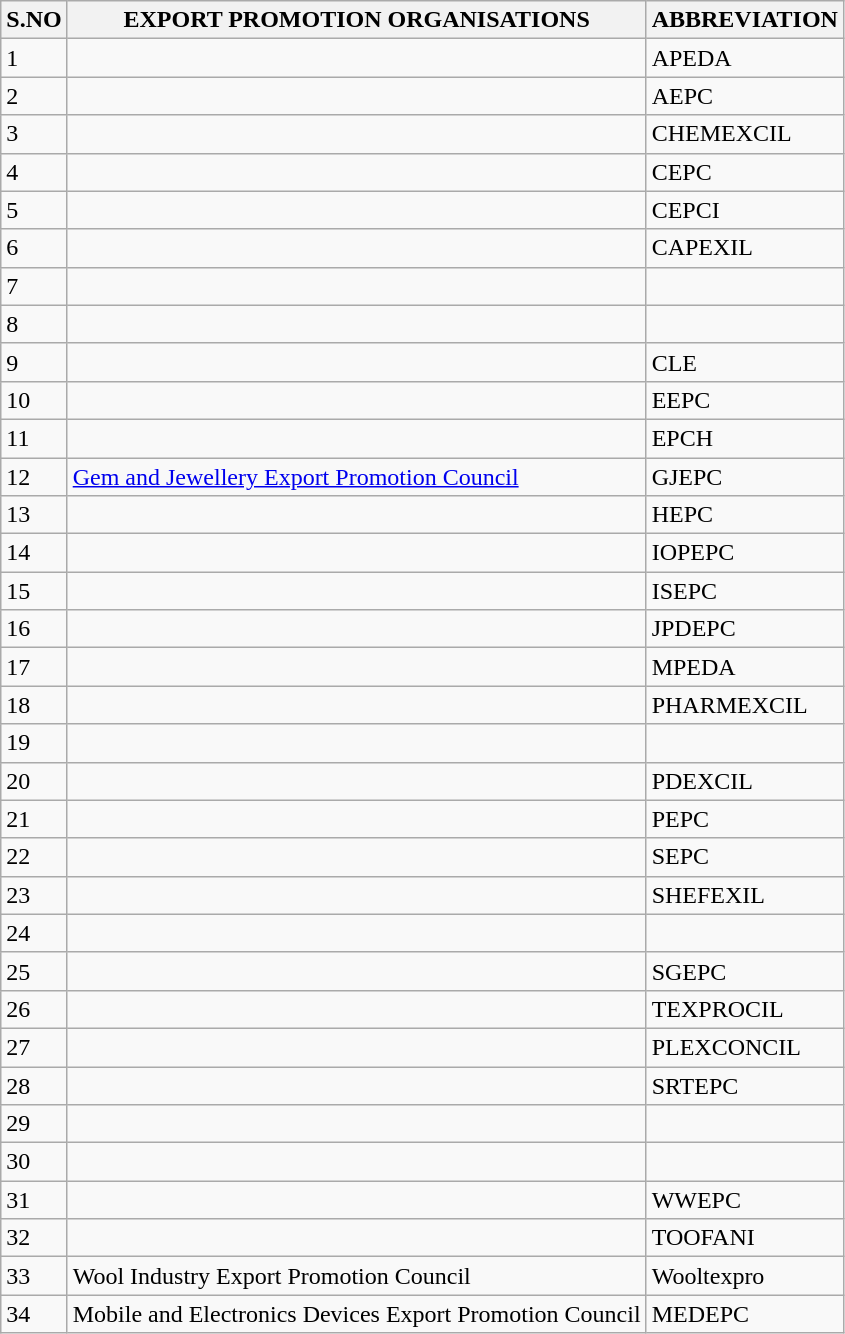<table class="wikitable">
<tr>
<th>S.NO</th>
<th>EXPORT PROMOTION ORGANISATIONS</th>
<th>ABBREVIATION</th>
</tr>
<tr>
<td>1</td>
<td></td>
<td>APEDA</td>
</tr>
<tr>
<td>2</td>
<td></td>
<td>AEPC</td>
</tr>
<tr>
<td>3</td>
<td></td>
<td>CHEMEXCIL</td>
</tr>
<tr>
<td>4</td>
<td></td>
<td>CEPC</td>
</tr>
<tr>
<td>5</td>
<td></td>
<td>CEPCI</td>
</tr>
<tr>
<td>6</td>
<td></td>
<td>CAPEXIL</td>
</tr>
<tr>
<td>7</td>
<td></td>
<td></td>
</tr>
<tr>
<td>8</td>
<td></td>
<td></td>
</tr>
<tr>
<td>9</td>
<td></td>
<td>CLE</td>
</tr>
<tr>
<td>10</td>
<td></td>
<td>EEPC</td>
</tr>
<tr>
<td>11</td>
<td></td>
<td>EPCH</td>
</tr>
<tr>
<td>12</td>
<td><a href='#'>Gem and Jewellery Export Promotion Council</a></td>
<td>GJEPC</td>
</tr>
<tr>
<td>13</td>
<td></td>
<td>HEPC</td>
</tr>
<tr>
<td>14</td>
<td></td>
<td>IOPEPC</td>
</tr>
<tr>
<td>15</td>
<td></td>
<td>ISEPC</td>
</tr>
<tr>
<td>16</td>
<td></td>
<td>JPDEPC</td>
</tr>
<tr>
<td>17</td>
<td></td>
<td>MPEDA</td>
</tr>
<tr>
<td>18</td>
<td></td>
<td>PHARMEXCIL</td>
</tr>
<tr>
<td>19</td>
<td></td>
<td></td>
</tr>
<tr>
<td>20</td>
<td></td>
<td>PDEXCIL</td>
</tr>
<tr>
<td>21</td>
<td></td>
<td>PEPC</td>
</tr>
<tr>
<td>22</td>
<td></td>
<td>SEPC</td>
</tr>
<tr>
<td>23</td>
<td></td>
<td>SHEFEXIL</td>
</tr>
<tr>
<td>24</td>
<td></td>
<td></td>
</tr>
<tr>
<td>25</td>
<td></td>
<td>SGEPC</td>
</tr>
<tr>
<td>26</td>
<td></td>
<td>TEXPROCIL</td>
</tr>
<tr>
<td>27</td>
<td></td>
<td>PLEXCONCIL</td>
</tr>
<tr>
<td>28</td>
<td></td>
<td>SRTEPC</td>
</tr>
<tr>
<td>29</td>
<td></td>
<td></td>
</tr>
<tr>
<td>30</td>
<td></td>
<td></td>
</tr>
<tr>
<td>31</td>
<td></td>
<td>WWEPC</td>
</tr>
<tr>
<td>32</td>
<td></td>
<td>TOOFANI</td>
</tr>
<tr>
<td>33</td>
<td>Wool Industry Export Promotion Council</td>
<td>Wooltexpro</td>
</tr>
<tr>
<td>34</td>
<td>Mobile and Electronics Devices Export Promotion Council</td>
<td>MEDEPC</td>
</tr>
</table>
